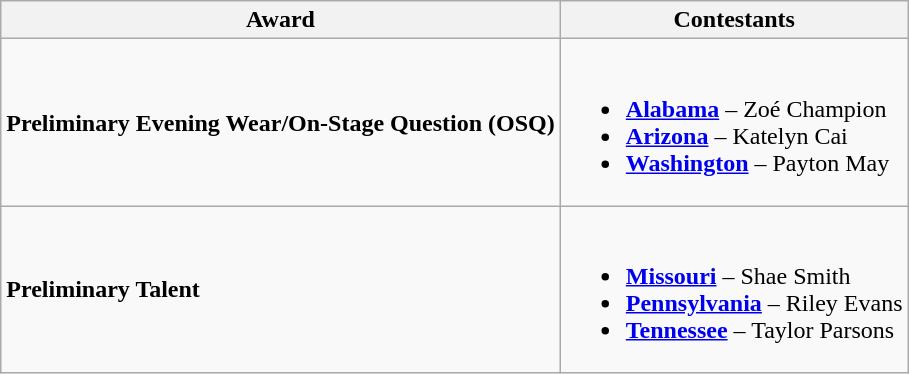<table class="wikitable sortable">
<tr>
<th>Award</th>
<th>Contestants</th>
</tr>
<tr>
<td><strong>Preliminary Evening Wear/On-Stage Question (OSQ)</strong></td>
<td><br><ul><li> <strong><a href='#'>Alabama</a></strong> – Zoé Champion</li><li> <strong><a href='#'>Arizona</a></strong> – Katelyn Cai</li><li> <strong><a href='#'>Washington</a></strong> – Payton May</li></ul></td>
</tr>
<tr>
<td><strong>Preliminary Talent</strong></td>
<td><br><ul><li> <strong><a href='#'>Missouri</a></strong> – Shae Smith</li><li> <strong><a href='#'>Pennsylvania</a></strong> – Riley Evans</li><li> <strong><a href='#'>Tennessee</a></strong> – Taylor Parsons</li></ul></td>
</tr>
</table>
